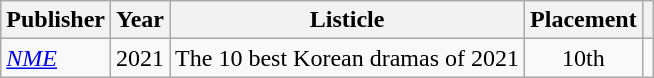<table class="wikitable plainrowheaders">
<tr>
<th scope="col">Publisher</th>
<th scope="col">Year</th>
<th scope="col">Listicle</th>
<th scope="col">Placement</th>
<th scope="col"></th>
</tr>
<tr>
<td><em><a href='#'>NME</a></em></td>
<td rowspan="1">2021</td>
<td>The 10 best Korean dramas of 2021</td>
<td style="text-align:center;">10th</td>
<td style="text-align:center;"></td>
</tr>
</table>
